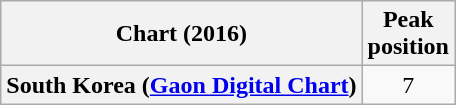<table class="wikitable sortable plainrowheaders" style="text-align:center;">
<tr>
<th>Chart (2016)</th>
<th>Peak<br>position</th>
</tr>
<tr>
<th scope="row">South Korea (<a href='#'>Gaon Digital Chart</a>)</th>
<td>7</td>
</tr>
</table>
